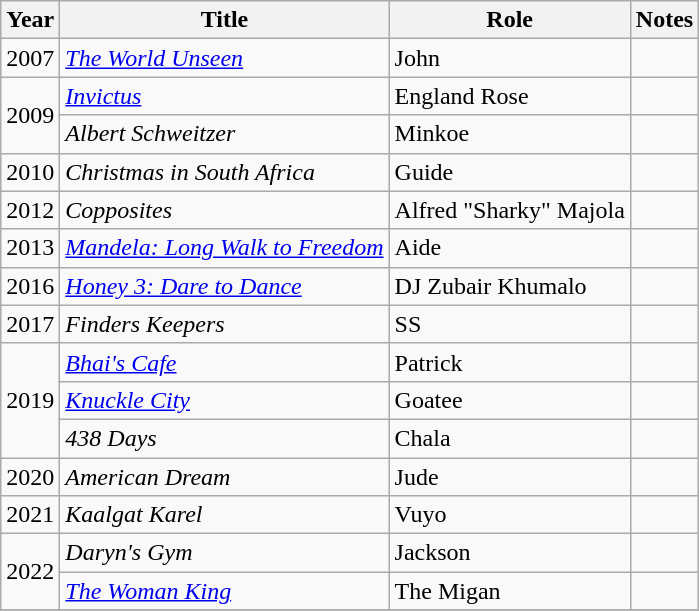<table class="wikitable sortable">
<tr>
<th>Year</th>
<th>Title</th>
<th>Role</th>
<th class="unsortable">Notes</th>
</tr>
<tr>
<td>2007</td>
<td><em><a href='#'>The World Unseen</a></em></td>
<td>John</td>
<td></td>
</tr>
<tr>
<td rowspan="2">2009</td>
<td><em><a href='#'>Invictus</a></em></td>
<td>England Rose</td>
<td></td>
</tr>
<tr>
<td><em>Albert Schweitzer</em></td>
<td>Minkoe</td>
<td></td>
</tr>
<tr>
<td>2010</td>
<td><em>Christmas in South Africa</em></td>
<td>Guide</td>
<td></td>
</tr>
<tr>
<td>2012</td>
<td><em>Copposites</em></td>
<td>Alfred "Sharky" Majola</td>
<td></td>
</tr>
<tr>
<td>2013</td>
<td><em><a href='#'>Mandela: Long Walk to Freedom</a></em></td>
<td>Aide</td>
<td></td>
</tr>
<tr>
<td>2016</td>
<td><em><a href='#'>Honey 3: Dare to Dance</a></em></td>
<td>DJ Zubair Khumalo</td>
<td></td>
</tr>
<tr>
<td>2017</td>
<td><em>Finders Keepers</em></td>
<td>SS</td>
<td></td>
</tr>
<tr>
<td rowspan="3">2019</td>
<td><em><a href='#'>Bhai's Cafe</a></em></td>
<td>Patrick</td>
<td></td>
</tr>
<tr>
<td><em><a href='#'>Knuckle City</a></em></td>
<td>Goatee</td>
<td></td>
</tr>
<tr>
<td><em>438 Days</em></td>
<td>Chala</td>
<td></td>
</tr>
<tr>
<td>2020</td>
<td><em>American Dream</em></td>
<td>Jude</td>
<td></td>
</tr>
<tr>
<td>2021</td>
<td><em>Kaalgat Karel</em></td>
<td>Vuyo</td>
<td></td>
</tr>
<tr>
<td rowspan="2">2022</td>
<td><em>Daryn's Gym</em></td>
<td>Jackson</td>
<td></td>
</tr>
<tr>
<td><em><a href='#'>The Woman King</a></em></td>
<td>The Migan</td>
<td></td>
</tr>
<tr>
</tr>
</table>
